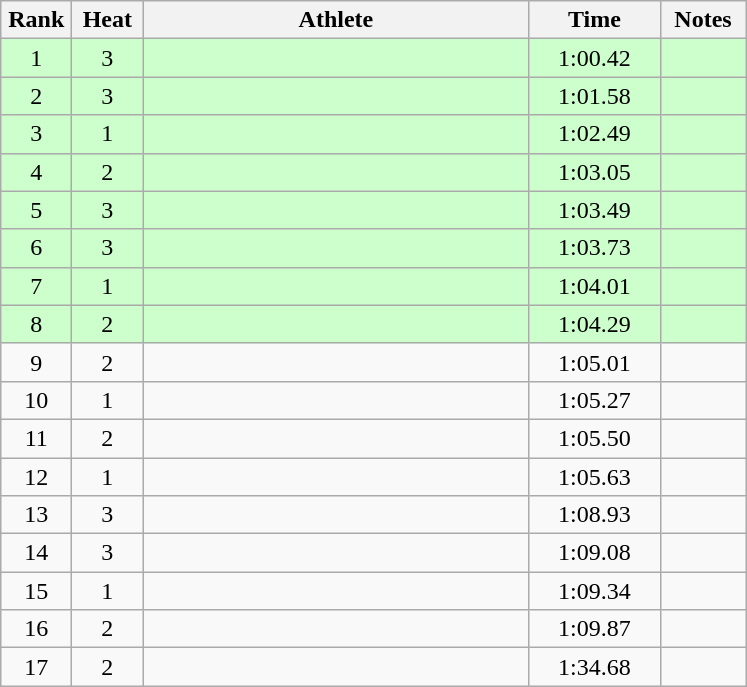<table class="wikitable" style="text-align:center">
<tr>
<th width=40>Rank</th>
<th width=40>Heat</th>
<th width=250>Athlete</th>
<th width=80>Time</th>
<th width=50>Notes</th>
</tr>
<tr bgcolor=ccffcc>
<td>1</td>
<td>3</td>
<td align=left></td>
<td>1:00.42</td>
<td></td>
</tr>
<tr bgcolor=ccffcc>
<td>2</td>
<td>3</td>
<td align=left></td>
<td>1:01.58</td>
<td></td>
</tr>
<tr bgcolor=ccffcc>
<td>3</td>
<td>1</td>
<td align=left></td>
<td>1:02.49</td>
<td></td>
</tr>
<tr bgcolor=ccffcc>
<td>4</td>
<td>2</td>
<td align=left></td>
<td>1:03.05</td>
<td></td>
</tr>
<tr bgcolor=ccffcc>
<td>5</td>
<td>3</td>
<td align=left></td>
<td>1:03.49</td>
<td></td>
</tr>
<tr bgcolor=ccffcc>
<td>6</td>
<td>3</td>
<td align=left></td>
<td>1:03.73</td>
<td></td>
</tr>
<tr bgcolor=ccffcc>
<td>7</td>
<td>1</td>
<td align=left></td>
<td>1:04.01</td>
<td></td>
</tr>
<tr bgcolor=ccffcc>
<td>8</td>
<td>2</td>
<td align=left></td>
<td>1:04.29</td>
<td></td>
</tr>
<tr>
<td>9</td>
<td>2</td>
<td align=left></td>
<td>1:05.01</td>
<td></td>
</tr>
<tr>
<td>10</td>
<td>1</td>
<td align=left></td>
<td>1:05.27</td>
<td></td>
</tr>
<tr>
<td>11</td>
<td>2</td>
<td align=left></td>
<td>1:05.50</td>
<td></td>
</tr>
<tr>
<td>12</td>
<td>1</td>
<td align=left></td>
<td>1:05.63</td>
<td></td>
</tr>
<tr>
<td>13</td>
<td>3</td>
<td align=left></td>
<td>1:08.93</td>
<td></td>
</tr>
<tr>
<td>14</td>
<td>3</td>
<td align=left></td>
<td>1:09.08</td>
<td></td>
</tr>
<tr>
<td>15</td>
<td>1</td>
<td align=left></td>
<td>1:09.34</td>
<td></td>
</tr>
<tr>
<td>16</td>
<td>2</td>
<td align=left></td>
<td>1:09.87</td>
<td></td>
</tr>
<tr>
<td>17</td>
<td>2</td>
<td align=left></td>
<td>1:34.68</td>
<td></td>
</tr>
</table>
